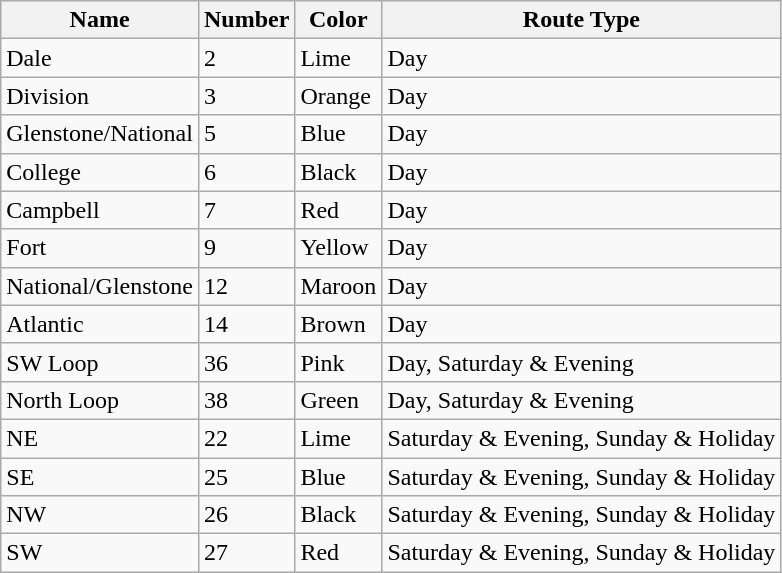<table class="wikitable sortable">
<tr>
<th>Name</th>
<th>Number</th>
<th>Color</th>
<th>Route Type</th>
</tr>
<tr>
<td>Dale</td>
<td>2</td>
<td> Lime</td>
<td>Day</td>
</tr>
<tr>
<td>Division</td>
<td>3</td>
<td> Orange</td>
<td>Day</td>
</tr>
<tr>
<td>Glenstone/National</td>
<td>5</td>
<td> Blue</td>
<td>Day</td>
</tr>
<tr>
<td>College</td>
<td>6</td>
<td> Black</td>
<td>Day</td>
</tr>
<tr>
<td>Campbell</td>
<td>7</td>
<td> Red</td>
<td>Day</td>
</tr>
<tr>
<td>Fort</td>
<td>9</td>
<td> Yellow</td>
<td>Day</td>
</tr>
<tr>
<td>National/Glenstone</td>
<td>12</td>
<td> Maroon</td>
<td>Day</td>
</tr>
<tr>
<td>Atlantic</td>
<td>14</td>
<td> Brown</td>
<td>Day</td>
</tr>
<tr>
<td>SW Loop</td>
<td>36</td>
<td> Pink</td>
<td>Day, Saturday & Evening</td>
</tr>
<tr>
<td>North Loop</td>
<td>38</td>
<td> Green</td>
<td>Day, Saturday & Evening</td>
</tr>
<tr>
<td>NE</td>
<td>22</td>
<td> Lime</td>
<td>Saturday & Evening, Sunday & Holiday</td>
</tr>
<tr>
<td>SE</td>
<td>25</td>
<td> Blue</td>
<td>Saturday & Evening, Sunday & Holiday</td>
</tr>
<tr>
<td>NW</td>
<td>26</td>
<td> Black</td>
<td>Saturday & Evening, Sunday & Holiday</td>
</tr>
<tr>
<td>SW</td>
<td>27</td>
<td> Red</td>
<td>Saturday & Evening, Sunday & Holiday</td>
</tr>
</table>
